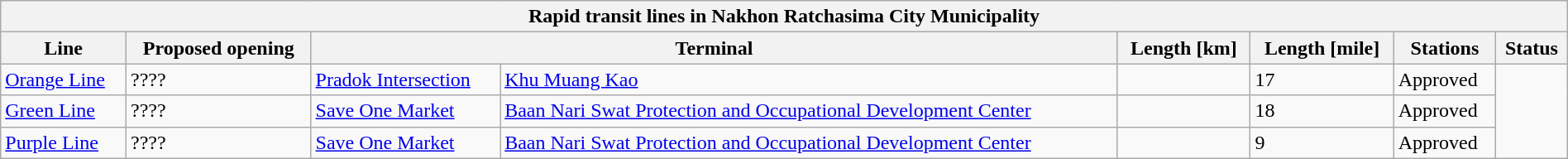<table class="wikitable sortable collapsible" style="width:100%">
<tr>
<th colspan=8>Rapid transit lines in Nakhon Ratchasima City Municipality</th>
</tr>
<tr>
<th>Line</th>
<th>Proposed opening</th>
<th colspan="2">Terminal</th>
<th>Length [km]</th>
<th>Length [mile]</th>
<th>Stations</th>
<th>Status</th>
</tr>
<tr>
<td align="left"> <a href='#'>Orange Line</a></td>
<td>????</td>
<td><a href='#'>Pradok Intersection</a></td>
<td><a href='#'>Khu Muang Kao</a></td>
<td></td>
<td>17</td>
<td>Approved</td>
</tr>
<tr>
<td align="left"> <a href='#'>Green Line</a></td>
<td>????</td>
<td><a href='#'>Save One Market</a></td>
<td><a href='#'>Baan Nari Swat Protection and Occupational Development Center</a></td>
<td></td>
<td>18</td>
<td>Approved</td>
</tr>
<tr>
<td align="left"> <a href='#'>Purple Line</a></td>
<td>????</td>
<td><a href='#'>Save One Market</a></td>
<td><a href='#'>Baan Nari Swat Protection and Occupational Development Center</a></td>
<td></td>
<td>9</td>
<td>Approved</td>
</tr>
</table>
